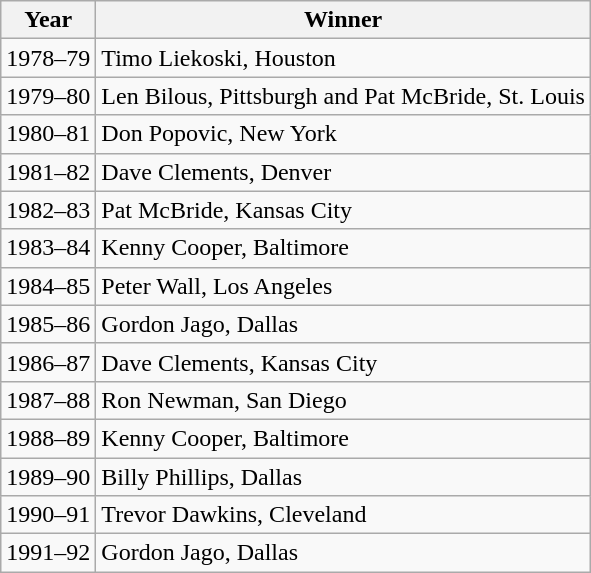<table class="wikitable">
<tr>
<th>Year</th>
<th>Winner</th>
</tr>
<tr>
<td>1978–79</td>
<td>Timo Liekoski, Houston</td>
</tr>
<tr>
<td>1979–80</td>
<td>Len Bilous, Pittsburgh and Pat McBride, St. Louis</td>
</tr>
<tr>
<td>1980–81</td>
<td>Don Popovic, New York</td>
</tr>
<tr>
<td>1981–82</td>
<td>Dave Clements, Denver</td>
</tr>
<tr>
<td>1982–83</td>
<td>Pat McBride, Kansas City</td>
</tr>
<tr>
<td>1983–84</td>
<td>Kenny Cooper, Baltimore</td>
</tr>
<tr>
<td>1984–85</td>
<td>Peter Wall, Los Angeles</td>
</tr>
<tr>
<td>1985–86</td>
<td>Gordon Jago, Dallas</td>
</tr>
<tr>
<td>1986–87</td>
<td>Dave Clements, Kansas City</td>
</tr>
<tr>
<td>1987–88</td>
<td>Ron Newman, San Diego</td>
</tr>
<tr>
<td>1988–89</td>
<td>Kenny Cooper, Baltimore</td>
</tr>
<tr>
<td>1989–90</td>
<td>Billy Phillips, Dallas</td>
</tr>
<tr>
<td>1990–91</td>
<td>Trevor Dawkins, Cleveland</td>
</tr>
<tr>
<td>1991–92</td>
<td>Gordon Jago, Dallas</td>
</tr>
</table>
